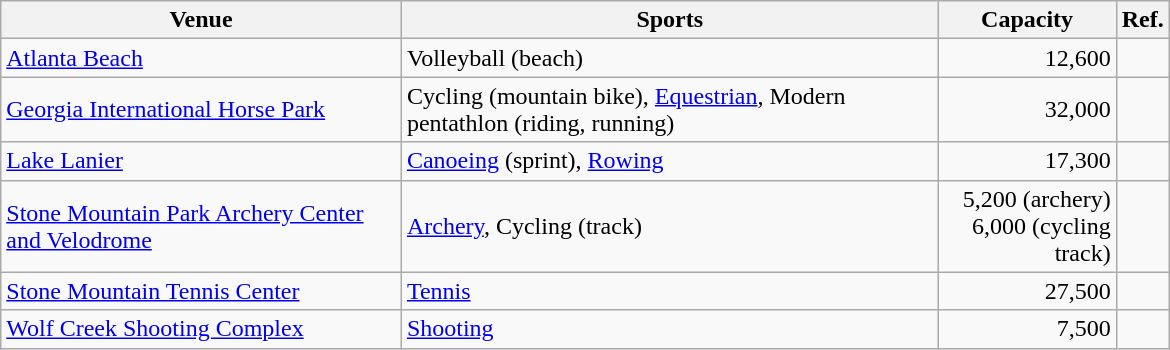<table class="wikitable sortable" width=780px>
<tr>
<th>Venue</th>
<th>Sports</th>
<th>Capacity</th>
<th class="unsortable">Ref.</th>
</tr>
<tr>
<td><a href='#'>Atlanta Beach</a></td>
<td>Volleyball (beach)</td>
<td align="right">12,600</td>
<td align=center></td>
</tr>
<tr>
<td><a href='#'>Georgia International Horse Park</a></td>
<td>Cycling (mountain bike), <a href='#'>Equestrian</a>, Modern pentathlon (riding, running)</td>
<td align="right">32,000</td>
<td align=center></td>
</tr>
<tr>
<td><a href='#'>Lake Lanier</a></td>
<td><a href='#'>Canoeing</a> (sprint), <a href='#'>Rowing</a></td>
<td align="right">17,300</td>
<td align=center></td>
</tr>
<tr>
<td><a href='#'>Stone Mountain Park Archery Center and Velodrome</a></td>
<td><a href='#'>Archery</a>, Cycling (track)</td>
<td align="right">5,200 (archery)<br>6,000 (cycling track)</td>
<td align=center></td>
</tr>
<tr>
<td><a href='#'>Stone Mountain Tennis Center</a></td>
<td><a href='#'>Tennis</a></td>
<td align="right">27,500</td>
<td align=center></td>
</tr>
<tr>
<td><a href='#'>Wolf Creek Shooting Complex</a></td>
<td><a href='#'>Shooting</a></td>
<td align="right">7,500</td>
<td align=center></td>
</tr>
</table>
